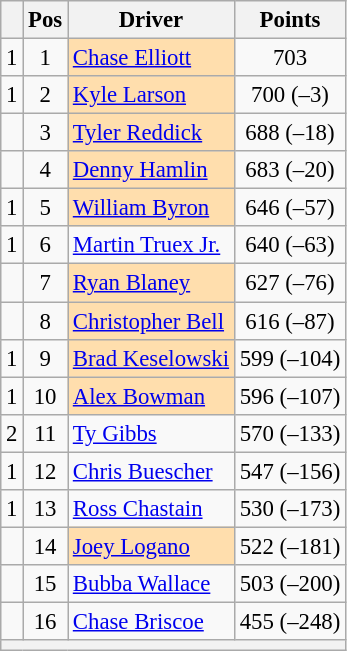<table class="wikitable" style="font-size: 95%;">
<tr>
<th></th>
<th>Pos</th>
<th>Driver</th>
<th>Points</th>
</tr>
<tr>
<td align="left"> 1</td>
<td style="text-align:center;">1</td>
<td style="background:#FFDEAD;"><a href='#'>Chase Elliott</a></td>
<td style="text-align:center;">703</td>
</tr>
<tr>
<td align="left"> 1</td>
<td style="text-align:center;">2</td>
<td style="background:#FFDEAD;"><a href='#'>Kyle Larson</a></td>
<td style="text-align:center;">700 (–3)</td>
</tr>
<tr>
<td align="left"></td>
<td style="text-align:center;">3</td>
<td style="background:#FFDEAD;"><a href='#'>Tyler Reddick</a></td>
<td style="text-align:center;">688 (–18)</td>
</tr>
<tr>
<td align="left"></td>
<td style="text-align:center;">4</td>
<td style="background:#FFDEAD;"><a href='#'>Denny Hamlin</a></td>
<td style="text-align:center;">683 (–20)</td>
</tr>
<tr>
<td align="left"> 1</td>
<td style="text-align:center;">5</td>
<td style="background:#FFDEAD;"><a href='#'>William Byron</a></td>
<td style="text-align:center;">646 (–57)</td>
</tr>
<tr>
<td align="left"> 1</td>
<td style="text-align:center;">6</td>
<td><a href='#'>Martin Truex Jr.</a></td>
<td style="text-align:center;">640 (–63)</td>
</tr>
<tr>
<td align="left"></td>
<td style="text-align:center;">7</td>
<td style="background:#FFDEAD;"><a href='#'>Ryan Blaney</a></td>
<td style="text-align:center;">627 (–76)</td>
</tr>
<tr>
<td align="left"></td>
<td style="text-align:center;">8</td>
<td style="background:#FFDEAD;"><a href='#'>Christopher Bell</a></td>
<td style="text-align:center;">616 (–87)</td>
</tr>
<tr>
<td align="left"> 1</td>
<td style="text-align:center;">9</td>
<td style="background:#FFDEAD;"><a href='#'>Brad Keselowski</a></td>
<td style="text-align:center;">599 (–104)</td>
</tr>
<tr>
<td align="left"> 1</td>
<td style="text-align:center;">10</td>
<td style="background:#FFDEAD;"><a href='#'>Alex Bowman</a></td>
<td style="text-align:center;">596 (–107)</td>
</tr>
<tr>
<td align="left"> 2</td>
<td style="text-align:center;">11</td>
<td><a href='#'>Ty Gibbs</a></td>
<td style="text-align:center;">570 (–133)</td>
</tr>
<tr>
<td align="left"> 1</td>
<td style="text-align:center;">12</td>
<td><a href='#'>Chris Buescher</a></td>
<td style="text-align:center;">547 (–156)</td>
</tr>
<tr>
<td align="left"> 1</td>
<td style="text-align:center;">13</td>
<td><a href='#'>Ross Chastain</a></td>
<td style="text-align:center;">530 (–173)</td>
</tr>
<tr>
<td align="left"></td>
<td style="text-align:center;">14</td>
<td style="background:#FFDEAD;"><a href='#'>Joey Logano</a></td>
<td style="text-align:center;">522 (–181)</td>
</tr>
<tr>
<td align="left"></td>
<td style="text-align:center;">15</td>
<td><a href='#'>Bubba Wallace</a></td>
<td style="text-align:center;">503 (–200)</td>
</tr>
<tr>
<td align="left"></td>
<td style="text-align:center;">16</td>
<td><a href='#'>Chase Briscoe</a></td>
<td style="text-align:center;">455 (–248)</td>
</tr>
<tr class="sortbottom">
<th colspan="9"></th>
</tr>
</table>
